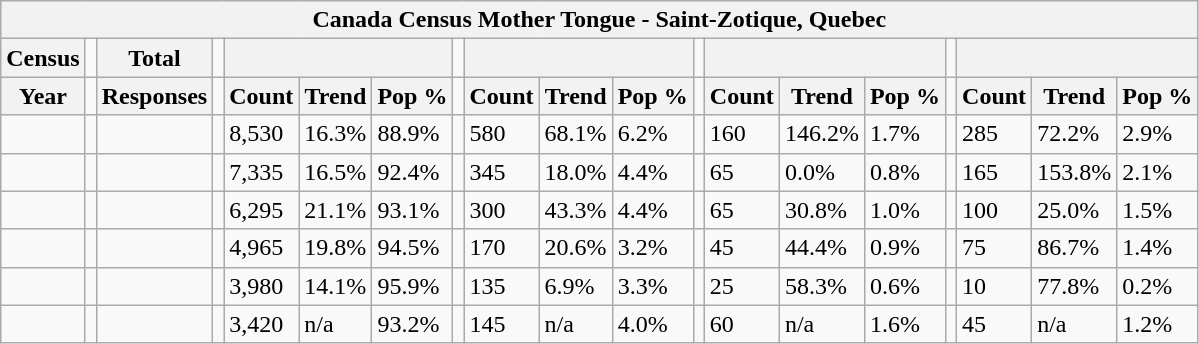<table class="wikitable">
<tr>
<th colspan="19">Canada Census Mother Tongue - Saint-Zotique, Quebec</th>
</tr>
<tr>
<th>Census</th>
<td></td>
<th>Total</th>
<td colspan="1"></td>
<th colspan="3"></th>
<td colspan="1"></td>
<th colspan="3"></th>
<td colspan="1"></td>
<th colspan="3"></th>
<td colspan="1"></td>
<th colspan="3"></th>
</tr>
<tr>
<th>Year</th>
<td></td>
<th>Responses</th>
<td></td>
<th>Count</th>
<th>Trend</th>
<th>Pop %</th>
<td></td>
<th>Count</th>
<th>Trend</th>
<th>Pop %</th>
<td></td>
<th>Count</th>
<th>Trend</th>
<th>Pop %</th>
<td></td>
<th>Count</th>
<th>Trend</th>
<th>Pop %</th>
</tr>
<tr>
<td></td>
<td></td>
<td></td>
<td></td>
<td>8,530</td>
<td> 16.3%</td>
<td>88.9%</td>
<td></td>
<td>580</td>
<td> 68.1%</td>
<td>6.2%</td>
<td></td>
<td>160</td>
<td> 146.2%</td>
<td>1.7%</td>
<td></td>
<td>285</td>
<td> 72.2%</td>
<td>2.9%</td>
</tr>
<tr>
<td></td>
<td></td>
<td></td>
<td></td>
<td>7,335</td>
<td> 16.5%</td>
<td>92.4%</td>
<td></td>
<td>345</td>
<td> 18.0%</td>
<td>4.4%</td>
<td></td>
<td>65</td>
<td> 0.0%</td>
<td>0.8%</td>
<td></td>
<td>165</td>
<td> 153.8%</td>
<td>2.1%</td>
</tr>
<tr>
<td></td>
<td></td>
<td></td>
<td></td>
<td>6,295</td>
<td> 21.1%</td>
<td>93.1%</td>
<td></td>
<td>300</td>
<td> 43.3%</td>
<td>4.4%</td>
<td></td>
<td>65</td>
<td> 30.8%</td>
<td>1.0%</td>
<td></td>
<td>100</td>
<td> 25.0%</td>
<td>1.5%</td>
</tr>
<tr>
<td></td>
<td></td>
<td></td>
<td></td>
<td>4,965</td>
<td> 19.8%</td>
<td>94.5%</td>
<td></td>
<td>170</td>
<td> 20.6%</td>
<td>3.2%</td>
<td></td>
<td>45</td>
<td> 44.4%</td>
<td>0.9%</td>
<td></td>
<td>75</td>
<td> 86.7%</td>
<td>1.4%</td>
</tr>
<tr>
<td></td>
<td></td>
<td></td>
<td></td>
<td>3,980</td>
<td> 14.1%</td>
<td>95.9%</td>
<td></td>
<td>135</td>
<td> 6.9%</td>
<td>3.3%</td>
<td></td>
<td>25</td>
<td> 58.3%</td>
<td>0.6%</td>
<td></td>
<td>10</td>
<td> 77.8%</td>
<td>0.2%</td>
</tr>
<tr>
<td></td>
<td></td>
<td></td>
<td></td>
<td>3,420</td>
<td>n/a</td>
<td>93.2%</td>
<td></td>
<td>145</td>
<td>n/a</td>
<td>4.0%</td>
<td></td>
<td>60</td>
<td>n/a</td>
<td>1.6%</td>
<td></td>
<td>45</td>
<td>n/a</td>
<td>1.2%</td>
</tr>
</table>
